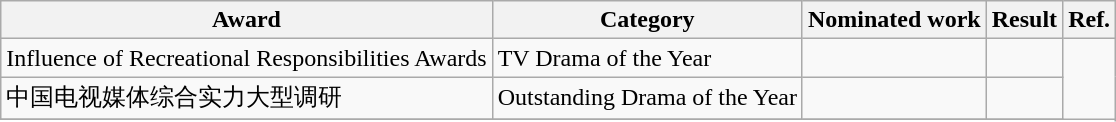<table class="wikitable">
<tr>
<th>Award</th>
<th>Category</th>
<th>Nominated work</th>
<th>Result</th>
<th>Ref.</th>
</tr>
<tr>
<td>Influence of Recreational Responsibilities Awards</td>
<td>TV Drama of the Year</td>
<td></td>
<td></td>
</tr>
<tr>
<td>中国电视媒体综合实力大型调研</td>
<td>Outstanding Drama of the Year</td>
<td></td>
<td></td>
</tr>
<tr>
</tr>
</table>
